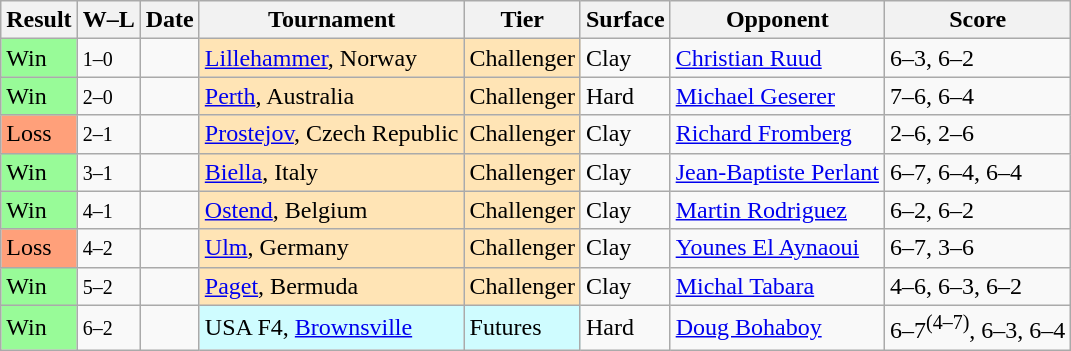<table class="sortable wikitable">
<tr>
<th>Result</th>
<th class="unsortable">W–L</th>
<th>Date</th>
<th>Tournament</th>
<th>Tier</th>
<th>Surface</th>
<th>Opponent</th>
<th class="unsortable">Score</th>
</tr>
<tr>
<td bgcolor=98FB98>Win</td>
<td><small>1–0</small></td>
<td></td>
<td style="background:moccasin;"><a href='#'>Lillehammer</a>, Norway</td>
<td style="background:moccasin;">Challenger</td>
<td>Clay</td>
<td> <a href='#'>Christian Ruud</a></td>
<td>6–3, 6–2</td>
</tr>
<tr>
<td bgcolor=98FB98>Win</td>
<td><small>2–0</small></td>
<td></td>
<td style="background:moccasin;"><a href='#'>Perth</a>, Australia</td>
<td style="background:moccasin;">Challenger</td>
<td>Hard</td>
<td> <a href='#'>Michael Geserer</a></td>
<td>7–6, 6–4</td>
</tr>
<tr>
<td bgcolor=FFA07A>Loss</td>
<td><small>2–1</small></td>
<td></td>
<td style="background:moccasin;"><a href='#'>Prostejov</a>, Czech Republic</td>
<td style="background:moccasin;">Challenger</td>
<td>Clay</td>
<td> <a href='#'>Richard Fromberg</a></td>
<td>2–6, 2–6</td>
</tr>
<tr>
<td bgcolor=98FB98>Win</td>
<td><small>3–1</small></td>
<td></td>
<td style="background:moccasin;"><a href='#'>Biella</a>, Italy</td>
<td style="background:moccasin;">Challenger</td>
<td>Clay</td>
<td> <a href='#'>Jean-Baptiste Perlant</a></td>
<td>6–7, 6–4, 6–4</td>
</tr>
<tr>
<td bgcolor=98FB98>Win</td>
<td><small>4–1</small></td>
<td></td>
<td style="background:moccasin;"><a href='#'>Ostend</a>, Belgium</td>
<td style="background:moccasin;">Challenger</td>
<td>Clay</td>
<td> <a href='#'>Martin Rodriguez</a></td>
<td>6–2, 6–2</td>
</tr>
<tr>
<td bgcolor=FFA07A>Loss</td>
<td><small>4–2</small></td>
<td></td>
<td style="background:moccasin;"><a href='#'>Ulm</a>, Germany</td>
<td style="background:moccasin;">Challenger</td>
<td>Clay</td>
<td> <a href='#'>Younes El Aynaoui</a></td>
<td>6–7, 3–6</td>
</tr>
<tr>
<td bgcolor=98FB98>Win</td>
<td><small>5–2</small></td>
<td></td>
<td style="background:moccasin;"><a href='#'>Paget</a>, Bermuda</td>
<td style="background:moccasin;">Challenger</td>
<td>Clay</td>
<td> <a href='#'>Michal Tabara</a></td>
<td>4–6, 6–3, 6–2</td>
</tr>
<tr>
<td bgcolor=98FB98>Win</td>
<td><small>6–2</small></td>
<td></td>
<td style="background:#cffcff;">USA F4, <a href='#'>Brownsville</a></td>
<td style="background:#cffcff;">Futures</td>
<td>Hard</td>
<td> <a href='#'>Doug Bohaboy</a></td>
<td>6–7<sup>(4–7)</sup>, 6–3, 6–4</td>
</tr>
</table>
